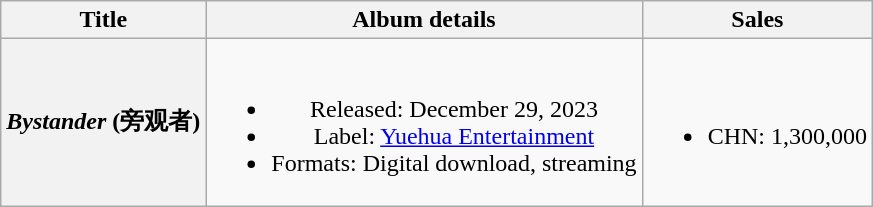<table class="wikitable plainrowheaders" style="text-align:center;">
<tr>
<th scope="col">Title</th>
<th scope="col">Album details</th>
<th>Sales</th>
</tr>
<tr>
<th scope="row"><em>Bystander</em> (旁观者)</th>
<td><br><ul><li>Released: December 29, 2023</li><li>Label: <a href='#'>Yuehua Entertainment</a></li><li>Formats: Digital download, streaming</li></ul></td>
<td><br><ul><li>CHN: 1,300,000 </li></ul></td>
</tr>
</table>
